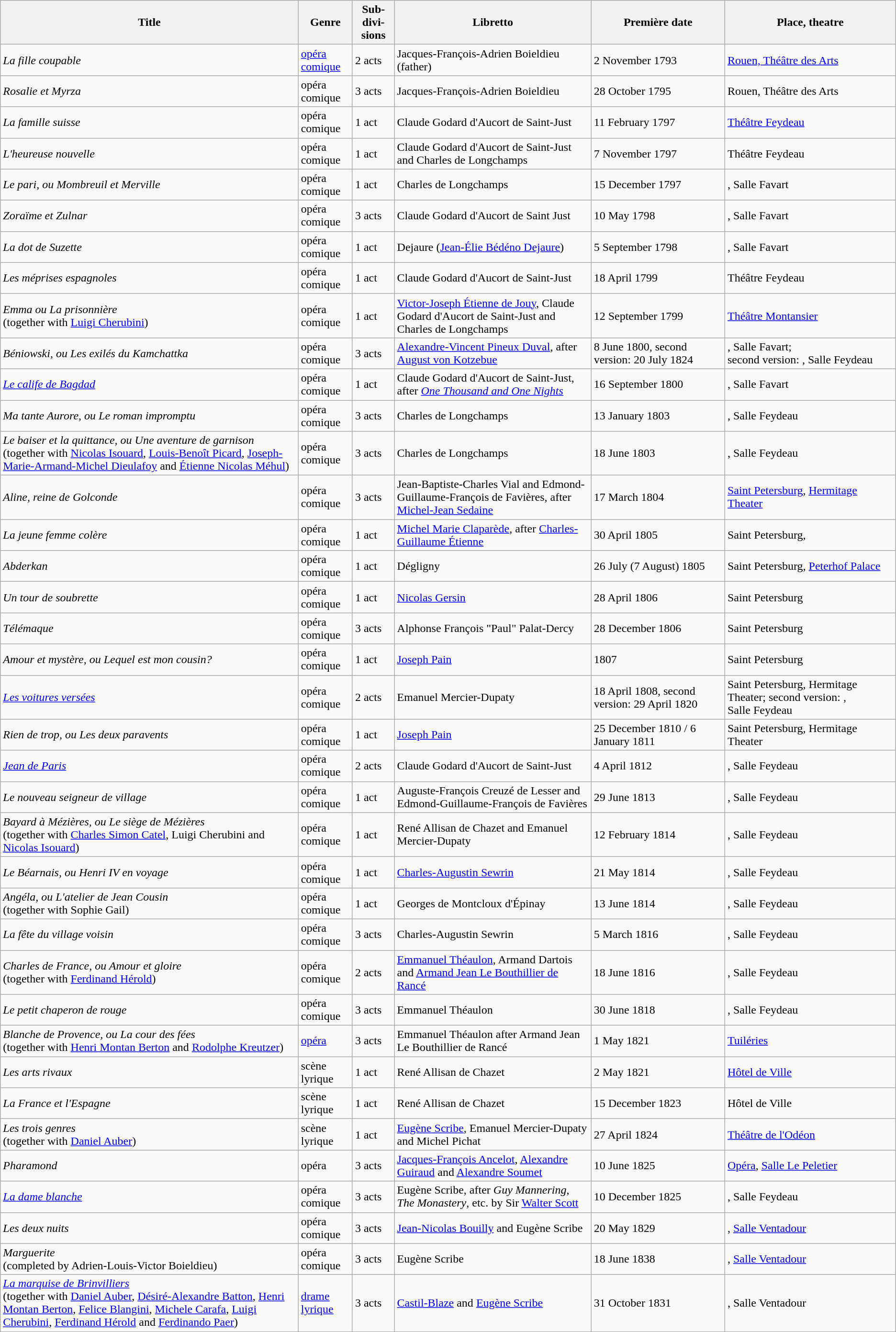<table class="wikitable sortable">
<tr>
<th>Title</th>
<th>Genre</th>
<th>Sub­divi­sions</th>
<th>Libretto</th>
<th>Première date</th>
<th>Place, theatre</th>
</tr>
<tr>
<td><em>La fille coupable</em></td>
<td><a href='#'>opéra comique</a></td>
<td>2 acts</td>
<td>Jacques-François-Adrien Boieldieu (father)</td>
<td>2 November 1793</td>
<td><a href='#'>Rouen, Théâtre des Arts</a></td>
</tr>
<tr>
<td><em>Rosalie et Myrza</em></td>
<td>opéra comique</td>
<td>3 acts</td>
<td>Jacques-François-Adrien Boieldieu</td>
<td>28 October 1795</td>
<td>Rouen, Théâtre des Arts</td>
</tr>
<tr>
<td><em>La famille suisse</em></td>
<td>opéra comique</td>
<td>1 act</td>
<td>Claude Godard d'Aucort de Saint-Just</td>
<td>11 February 1797</td>
<td><a href='#'>Théâtre&nbsp;Feydeau</a></td>
</tr>
<tr>
<td><em>L'heureuse nouvelle</em></td>
<td>opéra comique</td>
<td>1 act</td>
<td>Claude Godard d'Aucort de Saint-Just and Charles de Longchamps</td>
<td>7 November 1797</td>
<td>Théâtre Feydeau</td>
</tr>
<tr>
<td><em>Le pari, ou Mombreuil et Merville</em></td>
<td>opéra comique</td>
<td>1 act</td>
<td>Charles de Longchamps</td>
<td>15 December 1797</td>
<td>, Salle Favart</td>
</tr>
<tr>
<td><em>Zoraïme et Zulnar</em></td>
<td>opéra comique</td>
<td>3 acts</td>
<td>Claude Godard d'Aucort de Saint Just</td>
<td>10 May 1798</td>
<td>, Salle Favart</td>
</tr>
<tr>
<td><em>La dot de Suzette</em></td>
<td>opéra comique</td>
<td>1 act</td>
<td>Dejaure (<a href='#'>Jean-Élie Bédéno Dejaure</a>)</td>
<td>5 September 1798</td>
<td>, Salle Favart</td>
</tr>
<tr>
<td><em>Les méprises espagnoles</em></td>
<td>opéra comique</td>
<td>1 act</td>
<td>Claude Godard d'Aucort de Saint-Just</td>
<td>18 April 1799</td>
<td>Théâtre Feydeau</td>
</tr>
<tr>
<td><em>Emma ou La prisonnière</em><br>(together with <a href='#'>Luigi Cherubini</a>)</td>
<td>opéra comique</td>
<td>1 act</td>
<td><a href='#'>Victor-Joseph Étienne de Jouy</a>, Claude Godard d'Aucort de Saint-Just and Charles de Longchamps</td>
<td>12 September 1799</td>
<td><a href='#'>Théâtre Montansier</a></td>
</tr>
<tr>
<td><em>Béniowski, ou Les exilés du Kamchattka</em></td>
<td>opéra comique</td>
<td>3 acts</td>
<td><a href='#'>Alexandre-Vincent Pineux Duval</a>, after <a href='#'>August von Kotzebue</a></td>
<td>8 June 1800, second version: 20 July 1824</td>
<td>, Salle Favart;<br>second version: , Salle Feydeau</td>
</tr>
<tr>
<td><em><a href='#'>Le calife de Bagdad</a></em></td>
<td>opéra comique</td>
<td>1 act</td>
<td>Claude Godard d'Aucort de Saint-Just, after <em><a href='#'>One Thousand and One Nights</a></em></td>
<td>16 September 1800</td>
<td>, Salle Favart</td>
</tr>
<tr>
<td><em>Ma tante Aurore, ou Le roman impromptu</em></td>
<td>opéra comique</td>
<td>3 acts</td>
<td>Charles de Longchamps</td>
<td>13 January 1803</td>
<td>, Salle Feydeau</td>
</tr>
<tr>
<td><em>Le baiser et la quittance, ou Une aventure de garnison</em><br>(together with <a href='#'>Nicolas Isouard</a>, <a href='#'>Louis-Benoît Picard</a>, <a href='#'>Joseph-Marie-Armand-Michel Dieulafoy</a> and <a href='#'>Étienne Nicolas Méhul</a>)</td>
<td>opéra comique</td>
<td>3 acts</td>
<td>Charles de Longchamps</td>
<td>18 June 1803</td>
<td>, Salle Feydeau</td>
</tr>
<tr>
<td><em>Aline, reine de Golconde</em></td>
<td>opéra comique</td>
<td>3 acts</td>
<td>Jean-Baptiste-Charles Vial and Edmond-Guillaume-François de Favières, after <a href='#'>Michel-Jean Sedaine</a></td>
<td>17 March 1804</td>
<td><a href='#'>Saint Petersburg</a>, <a href='#'>Hermitage Theater</a></td>
</tr>
<tr>
<td><em>La jeune femme colère</em></td>
<td>opéra comique</td>
<td>1 act</td>
<td><a href='#'>Michel Marie Claparède</a>, after <a href='#'>Charles-Guillaume Étienne</a></td>
<td>30 April 1805</td>
<td>Saint Petersburg,</td>
</tr>
<tr>
<td><em>Abderkan</em></td>
<td>opéra comique</td>
<td>1 act</td>
<td>Dégligny</td>
<td>26 July (7 August) 1805</td>
<td>Saint Petersburg, <a href='#'>Peterhof Palace</a></td>
</tr>
<tr>
<td><em>Un tour de soubrette</em></td>
<td>opéra comique</td>
<td>1 act</td>
<td><a href='#'>Nicolas Gersin</a></td>
<td>28 April 1806</td>
<td>Saint Petersburg</td>
</tr>
<tr>
<td><em>Télémaque</em></td>
<td>opéra comique</td>
<td>3 acts</td>
<td>Alphonse François "Paul" Palat-Dercy</td>
<td>28 December 1806</td>
<td>Saint Petersburg</td>
</tr>
<tr>
<td><em>Amour et mystère, ou Lequel est mon cousin?</em></td>
<td>opéra comique</td>
<td>1 act</td>
<td><a href='#'>Joseph Pain</a></td>
<td>1807</td>
<td>Saint Petersburg</td>
</tr>
<tr>
<td><em><a href='#'>Les voitures versées</a></em></td>
<td>opéra comique</td>
<td>2 acts</td>
<td>Emanuel Mercier-Dupaty</td>
<td>18 April 1808, second version: 29 April 1820</td>
<td>Saint Petersburg, Hermitage Theater; second version: , Salle Feydeau</td>
</tr>
<tr>
<td><em>Rien de trop, ou Les deux paravents</em></td>
<td>opéra comique</td>
<td>1 act</td>
<td><a href='#'>Joseph Pain</a></td>
<td>25 December 1810 / 6 January 1811</td>
<td>Saint Petersburg, Hermitage Theater</td>
</tr>
<tr>
<td><em><a href='#'>Jean de Paris</a></em></td>
<td>opéra comique</td>
<td>2 acts</td>
<td>Claude Godard d'Aucort de Saint-Just</td>
<td>4 April 1812</td>
<td>, Salle Feydeau</td>
</tr>
<tr>
<td><em>Le nouveau seigneur de village</em></td>
<td>opéra comique</td>
<td>1 act</td>
<td>Auguste-François Creuzé de Lesser and Edmond-Guillaume-François de Favières</td>
<td>29 June 1813</td>
<td>, Salle Feydeau</td>
</tr>
<tr>
<td><em>Bayard à Mézières, ou Le siège de Mézières</em><br>(together with <a href='#'>Charles Simon Catel</a>, Luigi Cherubini and <a href='#'>Nicolas Isouard</a>)</td>
<td>opéra comique</td>
<td>1 act</td>
<td>René Allisan de Chazet and Emanuel Mercier-Dupaty</td>
<td>12 February 1814</td>
<td>, Salle Feydeau</td>
</tr>
<tr>
<td><em>Le Béarnais, ou Henri IV en voyage</em></td>
<td>opéra comique</td>
<td>1 act</td>
<td><a href='#'>Charles-Augustin Sewrin</a></td>
<td>21 May 1814</td>
<td>, Salle Feydeau</td>
</tr>
<tr>
<td><em>Angéla, ou L'atelier de Jean Cousin</em><br>(together with Sophie Gail)</td>
<td>opéra comique</td>
<td>1 act</td>
<td>Georges de Montcloux d'Épinay</td>
<td>13 June 1814</td>
<td>, Salle Feydeau</td>
</tr>
<tr>
<td><em>La fête du village voisin</em></td>
<td>opéra comique</td>
<td>3 acts</td>
<td>Charles-Augustin Sewrin</td>
<td>5 March 1816</td>
<td>, Salle Feydeau</td>
</tr>
<tr>
<td><em>Charles de France, ou Amour et gloire</em><br>(together with <a href='#'>Ferdinand Hérold</a>)</td>
<td>opéra comique</td>
<td>2 acts</td>
<td><a href='#'>Emmanuel Théaulon</a>, Armand Dartois and <a href='#'>Armand Jean Le Bouthillier de Rancé</a></td>
<td>18 June 1816</td>
<td>, Salle Feydeau</td>
</tr>
<tr>
<td><em>Le petit chaperon de rouge</em></td>
<td>opéra comique</td>
<td>3 acts</td>
<td>Emmanuel Théaulon</td>
<td>30 June 1818</td>
<td>, Salle Feydeau</td>
</tr>
<tr>
<td><em>Blanche de Provence, ou La cour des fées</em><br>(together with <a href='#'>Henri Montan Berton</a> and <a href='#'>Rodolphe Kreutzer</a>)</td>
<td><a href='#'>opéra</a></td>
<td>3 acts</td>
<td>Emmanuel Théaulon after Armand Jean Le Bouthillier de Rancé</td>
<td>1 May 1821</td>
<td><a href='#'>Tuiléries</a></td>
</tr>
<tr>
<td><em>Les arts rivaux</em></td>
<td>scène lyrique</td>
<td>1 act</td>
<td>René Allisan de Chazet</td>
<td>2 May 1821</td>
<td><a href='#'>Hôtel de Ville</a></td>
</tr>
<tr>
<td><em>La France et l'Espagne</em></td>
<td>scène lyrique</td>
<td>1 act</td>
<td>René Allisan de Chazet</td>
<td>15 December 1823</td>
<td>Hôtel de Ville</td>
</tr>
<tr>
<td><em>Les trois genres</em><br>(together with <a href='#'>Daniel Auber</a>)</td>
<td>scène lyrique</td>
<td>1 act</td>
<td><a href='#'>Eugène Scribe</a>, Emanuel Mercier-Dupaty and Michel Pichat</td>
<td>27 April 1824</td>
<td><a href='#'>Théâtre de l'Odéon</a></td>
</tr>
<tr>
<td><em>Pharamond</em></td>
<td>opéra</td>
<td>3 acts</td>
<td><a href='#'>Jacques-François Ancelot</a>, <a href='#'>Alexandre Guiraud</a> and <a href='#'>Alexandre Soumet</a></td>
<td>10 June 1825</td>
<td><a href='#'>Opéra</a>, <a href='#'>Salle&nbsp;Le&nbsp;Peletier</a></td>
</tr>
<tr>
<td><em><a href='#'>La dame blanche</a></em></td>
<td>opéra comique</td>
<td>3 acts</td>
<td>Eugène Scribe, after <em>Guy Mannering</em>, <em>The Monastery</em>, etc. by Sir <a href='#'>Walter Scott</a></td>
<td>10 December 1825</td>
<td>, Salle Feydeau</td>
</tr>
<tr>
<td><em>Les deux nuits</em></td>
<td>opéra comique</td>
<td>3 acts</td>
<td><a href='#'>Jean-Nicolas Bouilly</a> and Eugène Scribe</td>
<td>20 May 1829</td>
<td>, <a href='#'>Salle&nbsp;Ventadour</a></td>
</tr>
<tr>
<td><em>Marguerite</em><br>(completed by Adrien-Louis-Victor Boieldieu)</td>
<td>opéra comique</td>
<td>3 acts</td>
<td>Eugène Scribe</td>
<td>18 June 1838</td>
<td>, <a href='#'>Salle&nbsp;Ventadour</a></td>
</tr>
<tr>
<td><em><a href='#'>La marquise de Brinvilliers</a></em><br>(together with <a href='#'>Daniel Auber</a>, <a href='#'>Désiré-Alexandre Batton</a>, <a href='#'>Henri Montan Berton</a>, <a href='#'>Felice Blangini</a>, <a href='#'>Michele Carafa</a>, <a href='#'>Luigi Cherubini</a>, <a href='#'>Ferdinand Hérold</a> and <a href='#'>Ferdinando Paer</a>)</td>
<td><a href='#'>drame lyrique</a></td>
<td>3 acts</td>
<td><a href='#'>Castil-Blaze</a> and <a href='#'>Eugène Scribe</a></td>
<td>31 October 1831</td>
<td>, Salle Ventadour</td>
</tr>
</table>
